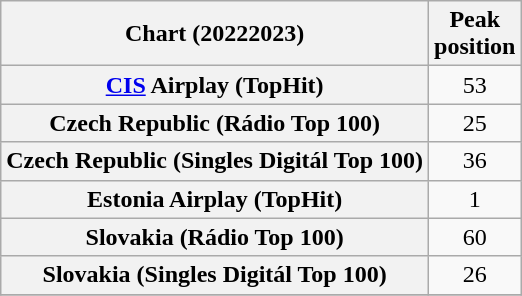<table class="wikitable plainrowheaders sortable" style="text-align:center">
<tr>
<th scope="col">Chart (20222023)</th>
<th scope="col">Peak<br>position</th>
</tr>
<tr>
<th scope="row"><a href='#'>CIS</a> Airplay (TopHit)</th>
<td>53</td>
</tr>
<tr>
<th scope="row">Czech Republic (Rádio Top 100)</th>
<td>25</td>
</tr>
<tr>
<th scope="row">Czech Republic (Singles Digitál Top 100)</th>
<td>36</td>
</tr>
<tr>
<th scope="row">Estonia Airplay (TopHit)</th>
<td>1</td>
</tr>
<tr>
<th scope="row">Slovakia (Rádio Top 100)</th>
<td>60</td>
</tr>
<tr>
<th scope="row">Slovakia (Singles Digitál Top 100)</th>
<td>26</td>
</tr>
<tr>
</tr>
</table>
